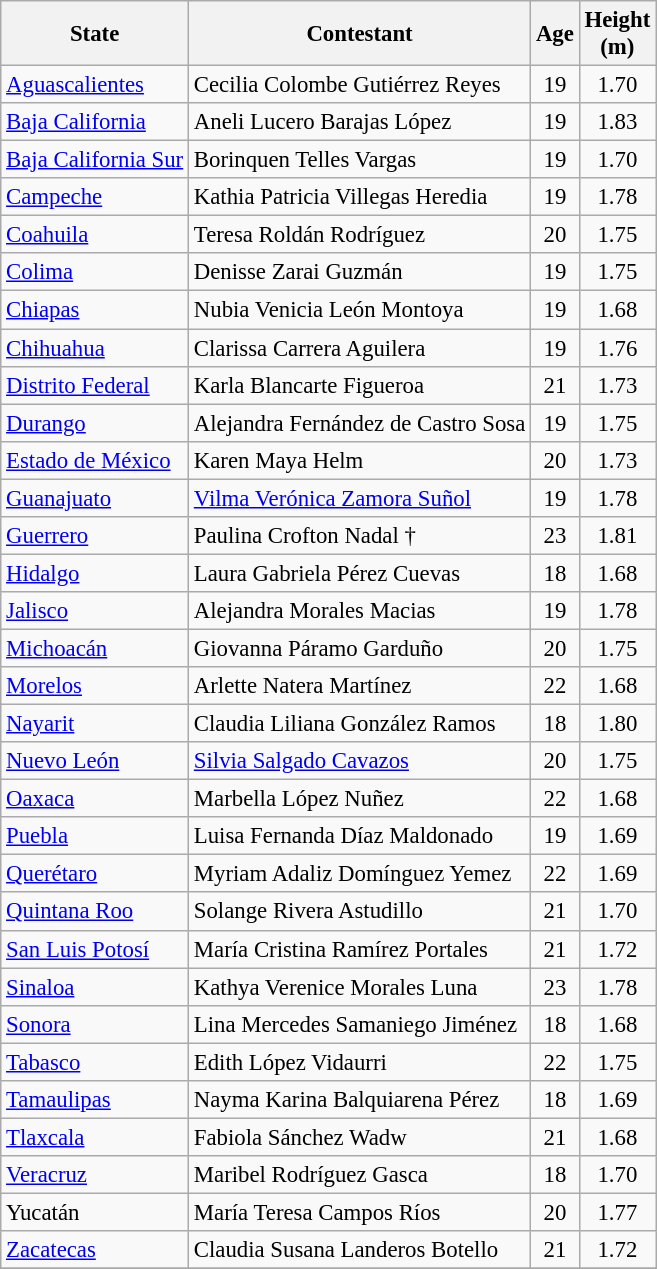<table class="wikitable sortable" style="font-size:95%;">
<tr>
<th>State</th>
<th>Contestant</th>
<th>Age</th>
<th>Height<br> (m)</th>
</tr>
<tr>
<td> <a href='#'>Aguascalientes</a></td>
<td>Cecilia Colombe Gutiérrez Reyes</td>
<td align="center">19</td>
<td align="center">1.70</td>
</tr>
<tr>
<td> <a href='#'>Baja California</a></td>
<td>Aneli Lucero Barajas López</td>
<td align="center">19</td>
<td align="center">1.83</td>
</tr>
<tr>
<td> <a href='#'>Baja California Sur</a></td>
<td>Borinquen Telles Vargas</td>
<td align="center">19</td>
<td align="center">1.70</td>
</tr>
<tr>
<td> <a href='#'>Campeche</a></td>
<td>Kathia Patricia Villegas Heredia</td>
<td align="center">19</td>
<td align="center">1.78</td>
</tr>
<tr>
<td> <a href='#'>Coahuila</a></td>
<td>Teresa Roldán Rodríguez</td>
<td align="center">20</td>
<td align="center">1.75</td>
</tr>
<tr>
<td> <a href='#'>Colima</a></td>
<td>Denisse Zarai Guzmán</td>
<td align="center">19</td>
<td align="center">1.75</td>
</tr>
<tr>
<td> <a href='#'>Chiapas</a></td>
<td>Nubia Venicia León Montoya</td>
<td align="center">19</td>
<td align="center">1.68</td>
</tr>
<tr>
<td> <a href='#'>Chihuahua</a></td>
<td>Clarissa Carrera Aguilera</td>
<td align="center">19</td>
<td align="center">1.76</td>
</tr>
<tr>
<td> <a href='#'>Distrito Federal</a></td>
<td>Karla Blancarte Figueroa</td>
<td align="center">21</td>
<td align="center">1.73</td>
</tr>
<tr>
<td> <a href='#'>Durango</a></td>
<td>Alejandra Fernández de Castro Sosa</td>
<td align="center">19</td>
<td align="center">1.75</td>
</tr>
<tr>
<td> <a href='#'>Estado de México</a></td>
<td>Karen Maya Helm</td>
<td align="center">20</td>
<td align="center">1.73</td>
</tr>
<tr>
<td> <a href='#'>Guanajuato</a></td>
<td><a href='#'>Vilma Verónica Zamora Suñol</a></td>
<td align="center">19</td>
<td align="center">1.78</td>
</tr>
<tr>
<td> <a href='#'>Guerrero</a></td>
<td>Paulina Crofton Nadal †</td>
<td align="center">23</td>
<td align="center">1.81</td>
</tr>
<tr>
<td> <a href='#'>Hidalgo</a></td>
<td>Laura Gabriela Pérez Cuevas</td>
<td align="center">18</td>
<td align="center">1.68</td>
</tr>
<tr>
<td> <a href='#'>Jalisco</a></td>
<td>Alejandra Morales Macias</td>
<td align="center">19</td>
<td align="center">1.78</td>
</tr>
<tr>
<td> <a href='#'>Michoacán</a></td>
<td>Giovanna Páramo Garduño</td>
<td align="center">20</td>
<td align="center">1.75</td>
</tr>
<tr>
<td> <a href='#'>Morelos</a></td>
<td>Arlette Natera Martínez</td>
<td align="center">22</td>
<td align="center">1.68</td>
</tr>
<tr>
<td> <a href='#'>Nayarit</a></td>
<td>Claudia Liliana González Ramos</td>
<td align="center">18</td>
<td align="center">1.80</td>
</tr>
<tr>
<td> <a href='#'>Nuevo León</a></td>
<td><a href='#'>Silvia Salgado Cavazos</a></td>
<td align="center">20</td>
<td align="center">1.75</td>
</tr>
<tr>
<td> <a href='#'>Oaxaca</a></td>
<td>Marbella López Nuñez</td>
<td align="center">22</td>
<td align="center">1.68</td>
</tr>
<tr>
<td> <a href='#'>Puebla</a></td>
<td>Luisa Fernanda Díaz Maldonado</td>
<td align="center">19</td>
<td align="center">1.69</td>
</tr>
<tr>
<td> <a href='#'>Querétaro</a></td>
<td>Myriam Adaliz Domínguez Yemez</td>
<td align="center">22</td>
<td align="center">1.69</td>
</tr>
<tr>
<td> <a href='#'>Quintana Roo</a></td>
<td>Solange Rivera Astudillo</td>
<td align="center">21</td>
<td align="center">1.70</td>
</tr>
<tr>
<td> <a href='#'>San Luis Potosí</a></td>
<td>María Cristina Ramírez Portales</td>
<td align="center">21</td>
<td align="center">1.72</td>
</tr>
<tr>
<td> <a href='#'>Sinaloa</a></td>
<td>Kathya Verenice Morales Luna</td>
<td align="center">23</td>
<td align="center">1.78</td>
</tr>
<tr>
<td> <a href='#'>Sonora</a></td>
<td>Lina Mercedes Samaniego Jiménez</td>
<td align="center">18</td>
<td align="center">1.68</td>
</tr>
<tr>
<td> <a href='#'>Tabasco</a></td>
<td>Edith López Vidaurri</td>
<td align="center">22</td>
<td align="center">1.75</td>
</tr>
<tr>
<td> <a href='#'>Tamaulipas</a></td>
<td>Nayma Karina Balquiarena Pérez</td>
<td align="center">18</td>
<td align="center">1.69</td>
</tr>
<tr>
<td> <a href='#'>Tlaxcala</a></td>
<td>Fabiola Sánchez Wadw</td>
<td align="center">21</td>
<td align="center">1.68</td>
</tr>
<tr>
<td> <a href='#'>Veracruz</a></td>
<td>Maribel Rodríguez Gasca</td>
<td align="center">18</td>
<td align="center">1.70</td>
</tr>
<tr>
<td> Yucatán</td>
<td>María Teresa Campos Ríos</td>
<td align="center">20</td>
<td align="center">1.77</td>
</tr>
<tr>
<td> <a href='#'>Zacatecas</a></td>
<td>Claudia Susana Landeros Botello</td>
<td align="center">21</td>
<td align="center">1.72</td>
</tr>
<tr>
</tr>
</table>
